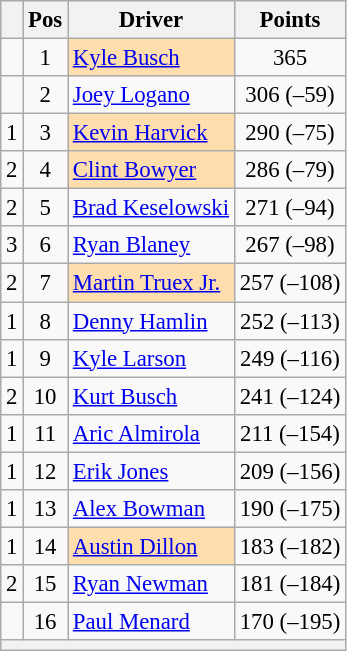<table class="wikitable" style="font-size: 95%;">
<tr>
<th></th>
<th>Pos</th>
<th>Driver</th>
<th>Points</th>
</tr>
<tr>
<td align="left"></td>
<td style="text-align:center;">1</td>
<td style="background:#FFDEAD;"><a href='#'>Kyle Busch</a></td>
<td style="text-align:center;">365</td>
</tr>
<tr>
<td align="left"></td>
<td style="text-align:center;">2</td>
<td><a href='#'>Joey Logano</a></td>
<td style="text-align:center;">306 (–59)</td>
</tr>
<tr>
<td align="left"> 1</td>
<td style="text-align:center;">3</td>
<td style="background:#FFDEAD;"><a href='#'>Kevin Harvick</a></td>
<td style="text-align:center;">290 (–75)</td>
</tr>
<tr>
<td align="left"> 2</td>
<td style="text-align:center;">4</td>
<td style="background:#FFDEAD;"><a href='#'>Clint Bowyer</a></td>
<td style="text-align:center;">286 (–79)</td>
</tr>
<tr>
<td align="left"> 2</td>
<td style="text-align:center;">5</td>
<td><a href='#'>Brad Keselowski</a></td>
<td style="text-align:center;">271 (–94)</td>
</tr>
<tr>
<td align="left"> 3</td>
<td style="text-align:center;">6</td>
<td><a href='#'>Ryan Blaney</a></td>
<td style="text-align:center;">267 (–98)</td>
</tr>
<tr>
<td align="left"> 2</td>
<td style="text-align:center;">7</td>
<td style="background:#FFDEAD;"><a href='#'>Martin Truex Jr.</a></td>
<td style="text-align:center;">257 (–108)</td>
</tr>
<tr>
<td align="left"> 1</td>
<td style="text-align:center;">8</td>
<td><a href='#'>Denny Hamlin</a></td>
<td style="text-align:center;">252 (–113)</td>
</tr>
<tr>
<td align="left"> 1</td>
<td style="text-align:center;">9</td>
<td><a href='#'>Kyle Larson</a></td>
<td style="text-align:center;">249 (–116)</td>
</tr>
<tr>
<td align="left"> 2</td>
<td style="text-align:center;">10</td>
<td><a href='#'>Kurt Busch</a></td>
<td style="text-align:center;">241 (–124)</td>
</tr>
<tr>
<td align="left"> 1</td>
<td style="text-align:center;">11</td>
<td><a href='#'>Aric Almirola</a></td>
<td style="text-align:center;">211 (–154)</td>
</tr>
<tr>
<td align="left"> 1</td>
<td style="text-align:center;">12</td>
<td><a href='#'>Erik Jones</a></td>
<td style="text-align:center;">209 (–156)</td>
</tr>
<tr>
<td align="left"> 1</td>
<td style="text-align:center;">13</td>
<td><a href='#'>Alex Bowman</a></td>
<td style="text-align:center;">190 (–175)</td>
</tr>
<tr>
<td align="left"> 1</td>
<td style="text-align:center;">14</td>
<td style="background:#FFDEAD;"><a href='#'>Austin Dillon</a></td>
<td style="text-align:center;">183 (–182)</td>
</tr>
<tr>
<td align="left"> 2</td>
<td style="text-align:center;">15</td>
<td><a href='#'>Ryan Newman</a></td>
<td style="text-align:center;">181 (–184)</td>
</tr>
<tr>
<td align="left"></td>
<td style="text-align:center;">16</td>
<td><a href='#'>Paul Menard</a></td>
<td style="text-align:center;">170 (–195)</td>
</tr>
<tr class="sortbottom">
<th colspan="9"></th>
</tr>
</table>
